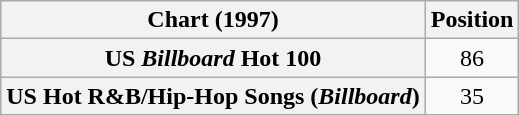<table class="wikitable sortable plainrowheaders" style="text-align:center">
<tr>
<th scope="col">Chart (1997)</th>
<th scope="col">Position</th>
</tr>
<tr>
<th scope="row">US <em>Billboard</em> Hot 100</th>
<td>86</td>
</tr>
<tr>
<th scope="row">US Hot R&B/Hip-Hop Songs (<em>Billboard</em>)</th>
<td>35</td>
</tr>
</table>
